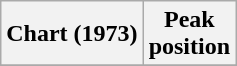<table class="wikitable plainrowheaders">
<tr>
<th scope="col">Chart (1973)</th>
<th scope="col">Peak<br>position</th>
</tr>
<tr>
</tr>
</table>
